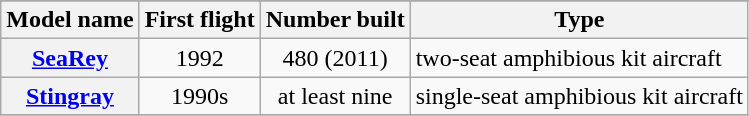<table class="wikitable">
<tr>
</tr>
<tr>
<th>Model name</th>
<th>First flight</th>
<th>Number built</th>
<th>Type</th>
</tr>
<tr>
<th><a href='#'>SeaRey</a></th>
<td align=center>1992</td>
<td align=center>480 (2011)</td>
<td align=left>two-seat amphibious kit aircraft</td>
</tr>
<tr>
<th><a href='#'>Stingray</a></th>
<td align=center>1990s</td>
<td align=center>at least nine</td>
<td align=left>single-seat amphibious kit aircraft</td>
</tr>
<tr>
</tr>
</table>
